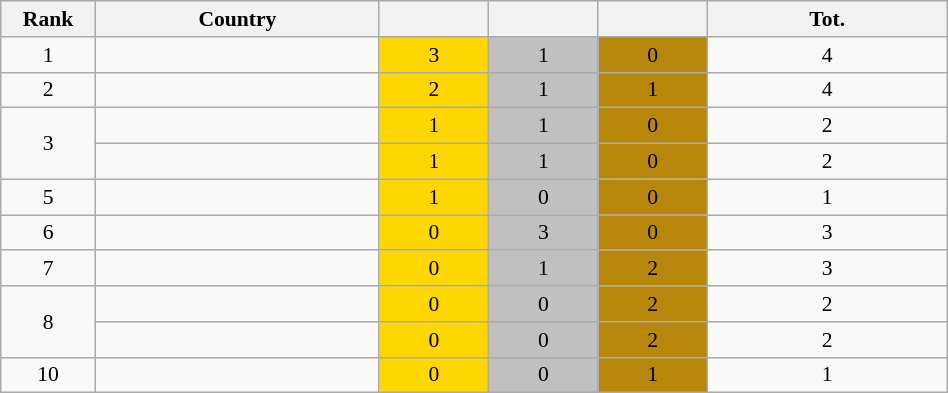<table class=wikitable width=50% cellspacing="1" cellpadding="3" style="border:1px solid #AAAAAA;font-size:90%; text-align:center">
<tr bgcolor="#EFEFEF">
<th width=10%>Rank</th>
<th width=30%>Country</th>
<th></th>
<th></th>
<th></th>
<th>Tot.</th>
</tr>
<tr>
<td>1</td>
<td align=left></td>
<td bgcolor=#ffd700>3</td>
<td bgcolor=#c0c0c0>1</td>
<td bgcolor=#b8860b>0</td>
<td>4</td>
</tr>
<tr>
<td>2</td>
<td align=left></td>
<td bgcolor=#ffd700>2</td>
<td bgcolor=#c0c0c0>1</td>
<td bgcolor=#b8860b>1</td>
<td>4</td>
</tr>
<tr>
<td rowspan="2">3</td>
<td align=left></td>
<td bgcolor=#ffd700>1</td>
<td bgcolor=#c0c0c0>1</td>
<td bgcolor=#b8860b>0</td>
<td>2</td>
</tr>
<tr>
<td align=left></td>
<td bgcolor=#ffd700>1</td>
<td bgcolor=#c0c0c0>1</td>
<td bgcolor=#b8860b>0</td>
<td>2</td>
</tr>
<tr>
<td>5</td>
<td align=left></td>
<td bgcolor=#ffd700>1</td>
<td bgcolor=#c0c0c0>0</td>
<td bgcolor=#b8860b>0</td>
<td>1</td>
</tr>
<tr>
<td>6</td>
<td align=left></td>
<td bgcolor=#ffd700>0</td>
<td bgcolor=#c0c0c0>3</td>
<td bgcolor=#b8860b>0</td>
<td>3</td>
</tr>
<tr>
<td>7</td>
<td align=left></td>
<td bgcolor=#ffd700>0</td>
<td bgcolor=#c0c0c0>1</td>
<td bgcolor=#b8860b>2</td>
<td>3</td>
</tr>
<tr>
<td rowspan="2">8</td>
<td align=left></td>
<td bgcolor=#ffd700>0</td>
<td bgcolor=#c0c0c0>0</td>
<td bgcolor=#b8860b>2</td>
<td>2</td>
</tr>
<tr>
<td align=left></td>
<td bgcolor=#ffd700>0</td>
<td bgcolor=#c0c0c0>0</td>
<td bgcolor=#b8860b>2</td>
<td>2</td>
</tr>
<tr>
<td>10</td>
<td align=left></td>
<td bgcolor=#ffd700>0</td>
<td bgcolor=#c0c0c0>0</td>
<td bgcolor=#b8860b>1</td>
<td>1</td>
</tr>
</table>
